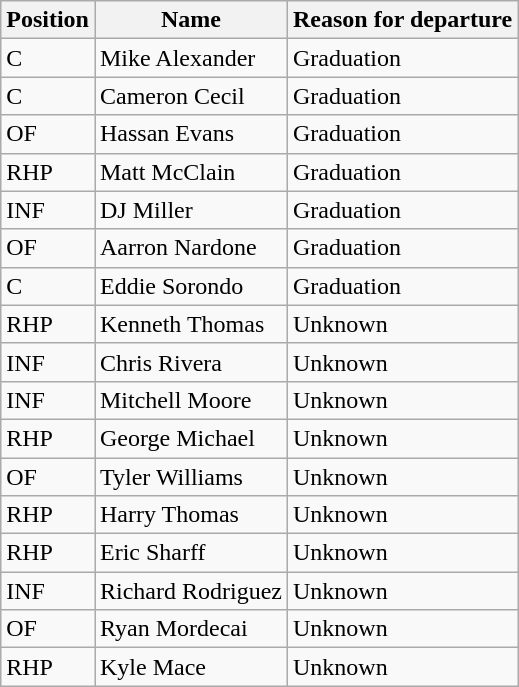<table class="wikitable">
<tr>
<th>Position</th>
<th>Name</th>
<th>Reason for departure</th>
</tr>
<tr>
<td>C</td>
<td>Mike Alexander</td>
<td>Graduation</td>
</tr>
<tr>
<td>C</td>
<td>Cameron Cecil</td>
<td>Graduation</td>
</tr>
<tr>
<td>OF</td>
<td>Hassan Evans</td>
<td>Graduation</td>
</tr>
<tr>
<td>RHP</td>
<td>Matt McClain</td>
<td>Graduation</td>
</tr>
<tr>
<td>INF</td>
<td>DJ Miller</td>
<td>Graduation</td>
</tr>
<tr>
<td>OF</td>
<td>Aarron Nardone</td>
<td>Graduation</td>
</tr>
<tr>
<td>C</td>
<td>Eddie Sorondo</td>
<td>Graduation</td>
</tr>
<tr>
<td>RHP</td>
<td>Kenneth Thomas</td>
<td>Unknown</td>
</tr>
<tr>
<td>INF</td>
<td>Chris Rivera</td>
<td>Unknown</td>
</tr>
<tr>
<td>INF</td>
<td>Mitchell Moore</td>
<td>Unknown</td>
</tr>
<tr>
<td>RHP</td>
<td>George Michael</td>
<td>Unknown</td>
</tr>
<tr>
<td>OF</td>
<td>Tyler Williams</td>
<td>Unknown</td>
</tr>
<tr>
<td>RHP</td>
<td>Harry Thomas</td>
<td>Unknown</td>
</tr>
<tr>
<td>RHP</td>
<td>Eric Sharff</td>
<td>Unknown</td>
</tr>
<tr>
<td>INF</td>
<td>Richard Rodriguez</td>
<td>Unknown</td>
</tr>
<tr>
<td>OF</td>
<td>Ryan Mordecai</td>
<td>Unknown</td>
</tr>
<tr>
<td>RHP</td>
<td>Kyle Mace</td>
<td>Unknown</td>
</tr>
</table>
